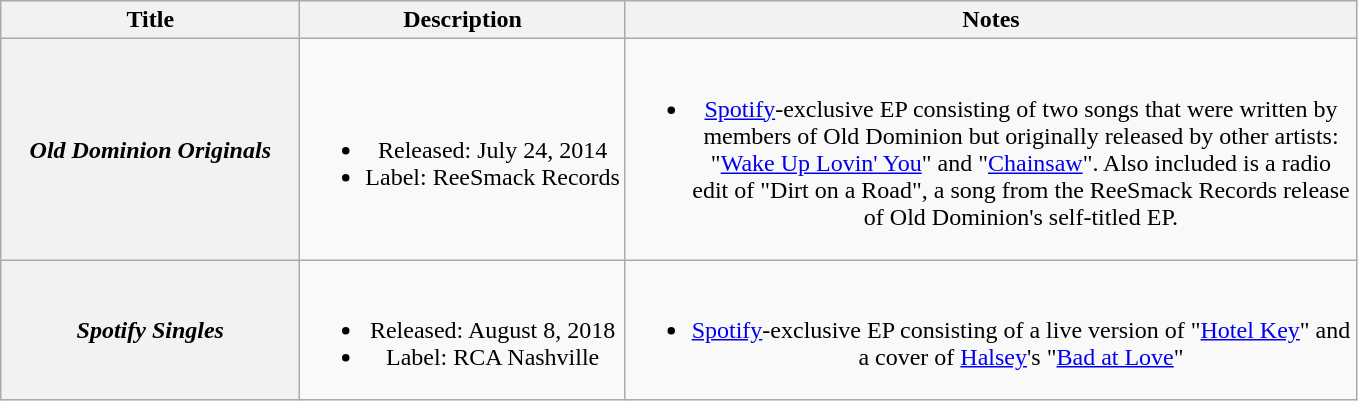<table class="wikitable plainrowheaders" style="text-align:center;">
<tr>
<th scope="col" style="width:12em;">Title</th>
<th scope="col">Description</th>
<th scope="col" style="width:30em;">Notes</th>
</tr>
<tr>
<th scope="row"><em>Old Dominion Originals</em></th>
<td><br><ul><li>Released: July 24, 2014</li><li>Label: ReeSmack Records</li></ul></td>
<td><br><ul><li><a href='#'>Spotify</a>-exclusive EP consisting of two songs that were written by members of Old Dominion but originally released by other artists: "<a href='#'>Wake Up Lovin' You</a>" and "<a href='#'>Chainsaw</a>". Also included is a radio edit of "Dirt on a Road", a song from the ReeSmack Records release of Old Dominion's self-titled EP.</li></ul></td>
</tr>
<tr>
<th scope="row"><em>Spotify Singles</em></th>
<td><br><ul><li>Released: August 8, 2018</li><li>Label: RCA Nashville</li></ul></td>
<td><br><ul><li><a href='#'>Spotify</a>-exclusive EP consisting of a live version of "<a href='#'>Hotel Key</a>" and a cover of <a href='#'>Halsey</a>'s "<a href='#'>Bad at Love</a>"</li></ul></td>
</tr>
</table>
